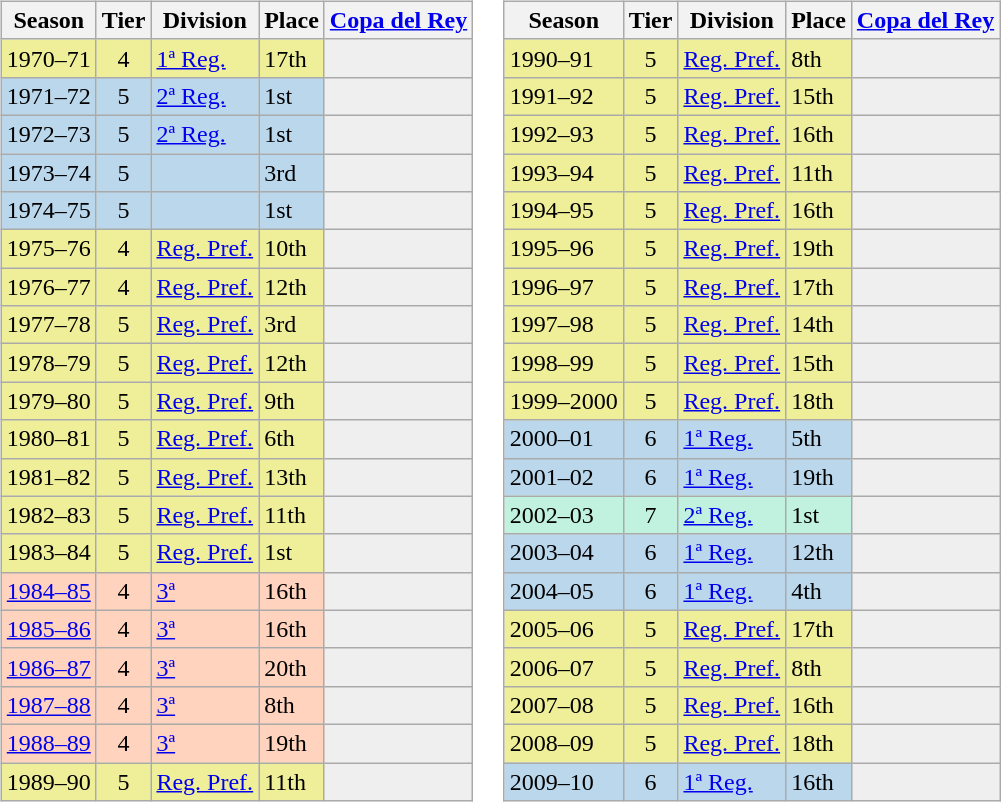<table>
<tr>
<td valign="top" width=0%><br><table class="wikitable">
<tr style="background:#f0f6fa;">
<th>Season</th>
<th>Tier</th>
<th>Division</th>
<th>Place</th>
<th><a href='#'>Copa del Rey</a></th>
</tr>
<tr>
<td style="background:#EFEF99;">1970–71</td>
<td style="background:#EFEF99;" align="center">4</td>
<td style="background:#EFEF99;"><a href='#'>1ª Reg.</a></td>
<td style="background:#EFEF99;">17th</td>
<td style="background:#efefef;"></td>
</tr>
<tr>
<td style="background:#BBD7EC;">1971–72</td>
<td style="background:#BBD7EC;" align=center>5</td>
<td style="background:#BBD7EC;"><a href='#'>2ª Reg.</a></td>
<td style="background:#BBD7EC;">1st</td>
<td style="background:#efefef;"></td>
</tr>
<tr>
<td style="background:#BBD7EC;">1972–73</td>
<td style="background:#BBD7EC;" align=center>5</td>
<td style="background:#BBD7EC;"><a href='#'>2ª Reg.</a></td>
<td style="background:#BBD7EC;">1st</td>
<td style="background:#efefef;"></td>
</tr>
<tr>
<td style="background:#BBD7EC;">1973–74</td>
<td style="background:#BBD7EC;" align="center">5</td>
<td style="background:#BBD7EC;"></td>
<td style="background:#BBD7EC;">3rd</td>
<th style="background:#efefef;"></th>
</tr>
<tr>
<td style="background:#BBD7EC;">1974–75</td>
<td style="background:#BBD7EC;" align="center">5</td>
<td style="background:#BBD7EC;"></td>
<td style="background:#BBD7EC;">1st</td>
<th style="background:#efefef;"></th>
</tr>
<tr>
<td style="background:#EFEF99;">1975–76</td>
<td style="background:#EFEF99;" align="center">4</td>
<td style="background:#EFEF99;"><a href='#'>Reg. Pref.</a></td>
<td style="background:#EFEF99;">10th</td>
<td style="background:#efefef;"></td>
</tr>
<tr>
<td style="background:#EFEF99;">1976–77</td>
<td style="background:#EFEF99;" align="center">4</td>
<td style="background:#EFEF99;"><a href='#'>Reg. Pref.</a></td>
<td style="background:#EFEF99;">12th</td>
<td style="background:#efefef;"></td>
</tr>
<tr>
<td style="background:#EFEF99;">1977–78</td>
<td style="background:#EFEF99;" align="center">5</td>
<td style="background:#EFEF99;"><a href='#'>Reg. Pref.</a></td>
<td style="background:#EFEF99;">3rd</td>
<td style="background:#efefef;"></td>
</tr>
<tr>
<td style="background:#EFEF99;">1978–79</td>
<td style="background:#EFEF99;" align="center">5</td>
<td style="background:#EFEF99;"><a href='#'>Reg. Pref.</a></td>
<td style="background:#EFEF99;">12th</td>
<td style="background:#efefef;"></td>
</tr>
<tr>
<td style="background:#EFEF99;">1979–80</td>
<td style="background:#EFEF99;" align="center">5</td>
<td style="background:#EFEF99;"><a href='#'>Reg. Pref.</a></td>
<td style="background:#EFEF99;">9th</td>
<td style="background:#efefef;"></td>
</tr>
<tr>
<td style="background:#EFEF99;">1980–81</td>
<td style="background:#EFEF99;" align="center">5</td>
<td style="background:#EFEF99;"><a href='#'>Reg. Pref.</a></td>
<td style="background:#EFEF99;">6th</td>
<td style="background:#efefef;"></td>
</tr>
<tr>
<td style="background:#EFEF99;">1981–82</td>
<td style="background:#EFEF99;" align="center">5</td>
<td style="background:#EFEF99;"><a href='#'>Reg. Pref.</a></td>
<td style="background:#EFEF99;">13th</td>
<td style="background:#efefef;"></td>
</tr>
<tr>
<td style="background:#EFEF99;">1982–83</td>
<td style="background:#EFEF99;" align="center">5</td>
<td style="background:#EFEF99;"><a href='#'>Reg. Pref.</a></td>
<td style="background:#EFEF99;">11th</td>
<td style="background:#efefef;"></td>
</tr>
<tr>
<td style="background:#EFEF99;">1983–84</td>
<td style="background:#EFEF99;" align="center">5</td>
<td style="background:#EFEF99;"><a href='#'>Reg. Pref.</a></td>
<td style="background:#EFEF99;">1st</td>
<td style="background:#efefef;"></td>
</tr>
<tr>
<td style="background:#FFD3BD;"><a href='#'>1984–85</a></td>
<td style="background:#FFD3BD;" align="center">4</td>
<td style="background:#FFD3BD;"><a href='#'>3ª</a></td>
<td style="background:#FFD3BD;">16th</td>
<th style="background:#efefef;"></th>
</tr>
<tr>
<td style="background:#FFD3BD;"><a href='#'>1985–86</a></td>
<td style="background:#FFD3BD;" align="center">4</td>
<td style="background:#FFD3BD;"><a href='#'>3ª</a></td>
<td style="background:#FFD3BD;">16th</td>
<th style="background:#efefef;"></th>
</tr>
<tr>
<td style="background:#FFD3BD;"><a href='#'>1986–87</a></td>
<td style="background:#FFD3BD;" align="center">4</td>
<td style="background:#FFD3BD;"><a href='#'>3ª</a></td>
<td style="background:#FFD3BD;">20th</td>
<th style="background:#efefef;"></th>
</tr>
<tr>
<td style="background:#FFD3BD;"><a href='#'>1987–88</a></td>
<td style="background:#FFD3BD;" align="center">4</td>
<td style="background:#FFD3BD;"><a href='#'>3ª</a></td>
<td style="background:#FFD3BD;">8th</td>
<th style="background:#efefef;"></th>
</tr>
<tr>
<td style="background:#FFD3BD;"><a href='#'>1988–89</a></td>
<td style="background:#FFD3BD;" align="center">4</td>
<td style="background:#FFD3BD;"><a href='#'>3ª</a></td>
<td style="background:#FFD3BD;">19th</td>
<th style="background:#efefef;"></th>
</tr>
<tr>
<td style="background:#EFEF99;">1989–90</td>
<td style="background:#EFEF99;" align="center">5</td>
<td style="background:#EFEF99;"><a href='#'>Reg. Pref.</a></td>
<td style="background:#EFEF99;">11th</td>
<td style="background:#efefef;"></td>
</tr>
</table>
</td>
<td valign="top" width=0%><br><table class="wikitable">
<tr style="background:#f0f6fa;">
<th>Season</th>
<th>Tier</th>
<th>Division</th>
<th>Place</th>
<th><a href='#'>Copa del Rey</a></th>
</tr>
<tr>
<td style="background:#EFEF99;">1990–91</td>
<td style="background:#EFEF99;" align="center">5</td>
<td style="background:#EFEF99;"><a href='#'>Reg. Pref.</a></td>
<td style="background:#EFEF99;">8th</td>
<td style="background:#efefef;"></td>
</tr>
<tr>
<td style="background:#EFEF99;">1991–92</td>
<td style="background:#EFEF99;" align="center">5</td>
<td style="background:#EFEF99;"><a href='#'>Reg. Pref.</a></td>
<td style="background:#EFEF99;">15th</td>
<td style="background:#efefef;"></td>
</tr>
<tr>
<td style="background:#EFEF99;">1992–93</td>
<td style="background:#EFEF99;" align="center">5</td>
<td style="background:#EFEF99;"><a href='#'>Reg. Pref.</a></td>
<td style="background:#EFEF99;">16th</td>
<td style="background:#efefef;"></td>
</tr>
<tr>
<td style="background:#EFEF99;">1993–94</td>
<td style="background:#EFEF99;" align="center">5</td>
<td style="background:#EFEF99;"><a href='#'>Reg. Pref.</a></td>
<td style="background:#EFEF99;">11th</td>
<td style="background:#efefef;"></td>
</tr>
<tr>
<td style="background:#EFEF99;">1994–95</td>
<td style="background:#EFEF99;" align="center">5</td>
<td style="background:#EFEF99;"><a href='#'>Reg. Pref.</a></td>
<td style="background:#EFEF99;">16th</td>
<td style="background:#efefef;"></td>
</tr>
<tr>
<td style="background:#EFEF99;">1995–96</td>
<td style="background:#EFEF99;" align="center">5</td>
<td style="background:#EFEF99;"><a href='#'>Reg. Pref.</a></td>
<td style="background:#EFEF99;">19th</td>
<td style="background:#efefef;"></td>
</tr>
<tr>
<td style="background:#EFEF99;">1996–97</td>
<td style="background:#EFEF99;" align="center">5</td>
<td style="background:#EFEF99;"><a href='#'>Reg. Pref.</a></td>
<td style="background:#EFEF99;">17th</td>
<td style="background:#efefef;"></td>
</tr>
<tr>
<td style="background:#EFEF99;">1997–98</td>
<td style="background:#EFEF99;" align="center">5</td>
<td style="background:#EFEF99;"><a href='#'>Reg. Pref.</a></td>
<td style="background:#EFEF99;">14th</td>
<td style="background:#efefef;"></td>
</tr>
<tr>
<td style="background:#EFEF99;">1998–99</td>
<td style="background:#EFEF99;" align="center">5</td>
<td style="background:#EFEF99;"><a href='#'>Reg. Pref.</a></td>
<td style="background:#EFEF99;">15th</td>
<td style="background:#efefef;"></td>
</tr>
<tr>
<td style="background:#EFEF99;">1999–2000</td>
<td style="background:#EFEF99;" align="center">5</td>
<td style="background:#EFEF99;"><a href='#'>Reg. Pref.</a></td>
<td style="background:#EFEF99;">18th</td>
<td style="background:#efefef;"></td>
</tr>
<tr>
<td style="background:#BBD7EC;">2000–01</td>
<td style="background:#BBD7EC;" align="center">6</td>
<td style="background:#BBD7EC;"><a href='#'>1ª Reg.</a></td>
<td style="background:#BBD7EC;">5th</td>
<th style="background:#efefef;"></th>
</tr>
<tr>
<td style="background:#BBD7EC;">2001–02</td>
<td style="background:#BBD7EC;" align="center">6</td>
<td style="background:#BBD7EC;"><a href='#'>1ª Reg.</a></td>
<td style="background:#BBD7EC;">19th</td>
<th style="background:#efefef;"></th>
</tr>
<tr>
<td style="background:#C0F2DF;">2002–03</td>
<td style="background:#C0F2DF;" align=center>7</td>
<td style="background:#C0F2DF;"><a href='#'>2ª Reg.</a></td>
<td style="background:#C0F2DF;">1st</td>
<td style="background:#efefef;"></td>
</tr>
<tr>
<td style="background:#BBD7EC;">2003–04</td>
<td style="background:#BBD7EC;" align="center">6</td>
<td style="background:#BBD7EC;"><a href='#'>1ª Reg.</a></td>
<td style="background:#BBD7EC;">12th</td>
<th style="background:#efefef;"></th>
</tr>
<tr>
<td style="background:#BBD7EC;">2004–05</td>
<td style="background:#BBD7EC;" align="center">6</td>
<td style="background:#BBD7EC;"><a href='#'>1ª Reg.</a></td>
<td style="background:#BBD7EC;">4th</td>
<th style="background:#efefef;"></th>
</tr>
<tr>
<td style="background:#EFEF99;">2005–06</td>
<td style="background:#EFEF99;" align="center">5</td>
<td style="background:#EFEF99;"><a href='#'>Reg. Pref.</a></td>
<td style="background:#EFEF99;">17th</td>
<td style="background:#efefef;"></td>
</tr>
<tr>
<td style="background:#EFEF99;">2006–07</td>
<td style="background:#EFEF99;" align="center">5</td>
<td style="background:#EFEF99;"><a href='#'>Reg. Pref.</a></td>
<td style="background:#EFEF99;">8th</td>
<td style="background:#efefef;"></td>
</tr>
<tr>
<td style="background:#EFEF99;">2007–08</td>
<td style="background:#EFEF99;" align="center">5</td>
<td style="background:#EFEF99;"><a href='#'>Reg. Pref.</a></td>
<td style="background:#EFEF99;">16th</td>
<td style="background:#efefef;"></td>
</tr>
<tr>
<td style="background:#EFEF99;">2008–09</td>
<td style="background:#EFEF99;" align="center">5</td>
<td style="background:#EFEF99;"><a href='#'>Reg. Pref.</a></td>
<td style="background:#EFEF99;">18th</td>
<td style="background:#efefef;"></td>
</tr>
<tr>
<td style="background:#BBD7EC;">2009–10</td>
<td style="background:#BBD7EC;" align="center">6</td>
<td style="background:#BBD7EC;"><a href='#'>1ª Reg.</a></td>
<td style="background:#BBD7EC;">16th</td>
<th style="background:#efefef;"></th>
</tr>
</table>
</td>
</tr>
</table>
